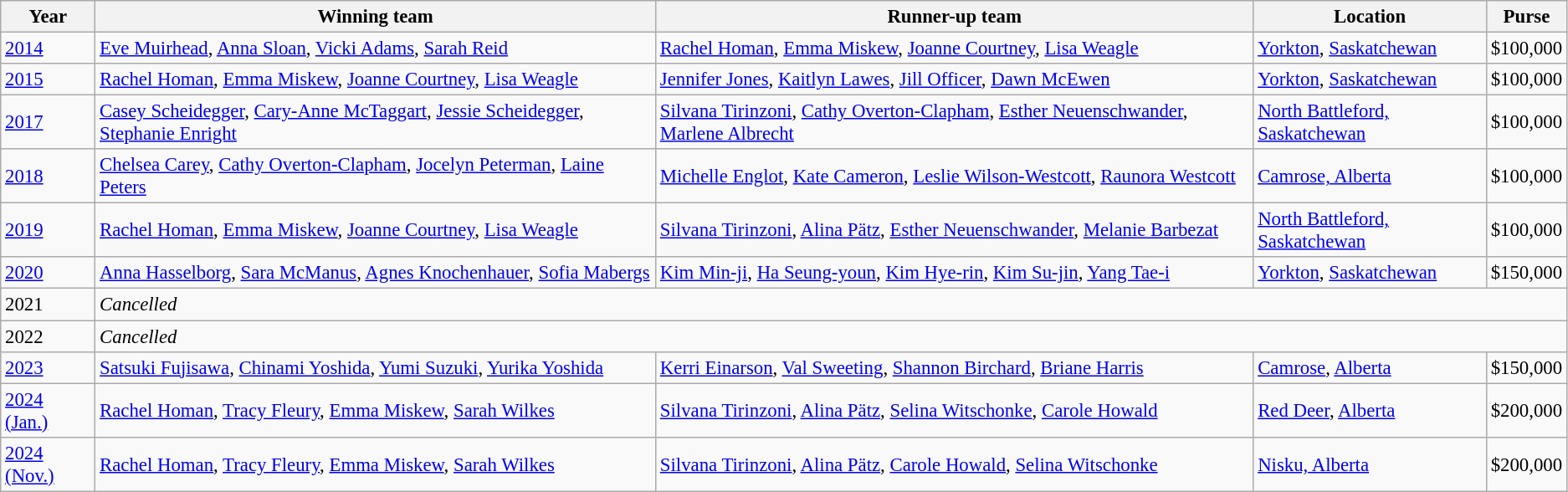<table class="wikitable" style="font-size:95%;">
<tr>
<th scope="col">Year</th>
<th scope="col">Winning team</th>
<th scope="col">Runner-up team</th>
<th scope="col">Location</th>
<th scope="col">Purse</th>
</tr>
<tr>
<td><a href='#'>2014</a></td>
<td> <a href='#'>Eve Muirhead</a>, <a href='#'>Anna Sloan</a>, <a href='#'>Vicki Adams</a>, <a href='#'>Sarah Reid</a></td>
<td> <a href='#'>Rachel Homan</a>, <a href='#'>Emma Miskew</a>, <a href='#'>Joanne Courtney</a>, <a href='#'>Lisa Weagle</a></td>
<td><a href='#'>Yorkton</a>, <a href='#'>Saskatchewan</a></td>
<td>$100,000</td>
</tr>
<tr>
<td><a href='#'>2015</a></td>
<td> <a href='#'>Rachel Homan</a>, <a href='#'>Emma Miskew</a>, <a href='#'>Joanne Courtney</a>, <a href='#'>Lisa Weagle</a></td>
<td> <a href='#'>Jennifer Jones</a>, <a href='#'>Kaitlyn Lawes</a>, <a href='#'>Jill Officer</a>, <a href='#'>Dawn McEwen</a></td>
<td><a href='#'>Yorkton</a>, <a href='#'>Saskatchewan</a></td>
<td>$100,000</td>
</tr>
<tr>
<td><a href='#'>2017</a></td>
<td> <a href='#'>Casey Scheidegger</a>, <a href='#'>Cary-Anne McTaggart</a>, <a href='#'>Jessie Scheidegger</a>, <a href='#'>Stephanie Enright</a></td>
<td> <a href='#'>Silvana Tirinzoni</a>, <a href='#'>Cathy Overton-Clapham</a>, <a href='#'>Esther Neuenschwander</a>, <a href='#'>Marlene Albrecht</a></td>
<td><a href='#'>North Battleford, Saskatchewan</a></td>
<td>$100,000</td>
</tr>
<tr>
<td><a href='#'>2018</a></td>
<td> <a href='#'>Chelsea Carey</a>, <a href='#'>Cathy Overton-Clapham</a>, <a href='#'>Jocelyn Peterman</a>, <a href='#'>Laine Peters</a></td>
<td> <a href='#'>Michelle Englot</a>, <a href='#'>Kate Cameron</a>, <a href='#'>Leslie Wilson-Westcott</a>, <a href='#'>Raunora Westcott</a></td>
<td><a href='#'>Camrose, Alberta</a></td>
<td>$100,000</td>
</tr>
<tr>
<td><a href='#'>2019</a></td>
<td> <a href='#'>Rachel Homan</a>, <a href='#'>Emma Miskew</a>, <a href='#'>Joanne Courtney</a>, <a href='#'>Lisa Weagle</a></td>
<td> <a href='#'>Silvana Tirinzoni</a>, <a href='#'>Alina Pätz</a>, <a href='#'>Esther Neuenschwander</a>, <a href='#'>Melanie Barbezat</a></td>
<td><a href='#'>North Battleford, Saskatchewan</a></td>
<td>$100,000</td>
</tr>
<tr>
<td><a href='#'>2020</a></td>
<td> <a href='#'>Anna Hasselborg</a>, <a href='#'>Sara McManus</a>, <a href='#'>Agnes Knochenhauer</a>, <a href='#'>Sofia Mabergs</a></td>
<td> <a href='#'>Kim Min-ji</a>, <a href='#'>Ha Seung-youn</a>, <a href='#'>Kim Hye-rin</a>, <a href='#'>Kim Su-jin</a>, <a href='#'>Yang Tae-i</a></td>
<td><a href='#'>Yorkton</a>, <a href='#'>Saskatchewan</a></td>
<td>$150,000</td>
</tr>
<tr>
<td>2021</td>
<td colspan="4"><em>Cancelled</em></td>
</tr>
<tr>
<td>2022</td>
<td colspan="4"><em>Cancelled</em></td>
</tr>
<tr>
<td><a href='#'>2023</a></td>
<td> <a href='#'>Satsuki Fujisawa</a>, <a href='#'>Chinami Yoshida</a>, <a href='#'>Yumi Suzuki</a>, <a href='#'>Yurika Yoshida</a></td>
<td> <a href='#'>Kerri Einarson</a>, <a href='#'>Val Sweeting</a>, <a href='#'>Shannon Birchard</a>, <a href='#'>Briane Harris</a></td>
<td><a href='#'>Camrose</a>, <a href='#'>Alberta</a></td>
<td>$150,000</td>
</tr>
<tr>
<td><a href='#'>2024 (Jan.)</a></td>
<td> <a href='#'>Rachel Homan</a>, <a href='#'>Tracy Fleury</a>, <a href='#'>Emma Miskew</a>, <a href='#'>Sarah Wilkes</a></td>
<td> <a href='#'>Silvana Tirinzoni</a>, <a href='#'>Alina Pätz</a>, <a href='#'>Selina Witschonke</a>, <a href='#'>Carole Howald</a></td>
<td><a href='#'>Red Deer</a>, <a href='#'>Alberta</a></td>
<td>$200,000</td>
</tr>
<tr>
<td><a href='#'>2024 (Nov.)</a></td>
<td> <a href='#'>Rachel Homan</a>, <a href='#'>Tracy Fleury</a>, <a href='#'>Emma Miskew</a>, <a href='#'>Sarah Wilkes</a></td>
<td> <a href='#'>Silvana Tirinzoni</a>, <a href='#'>Alina Pätz</a>, <a href='#'>Carole Howald</a>, <a href='#'>Selina Witschonke</a></td>
<td><a href='#'>Nisku, Alberta</a></td>
<td>$200,000</td>
</tr>
</table>
